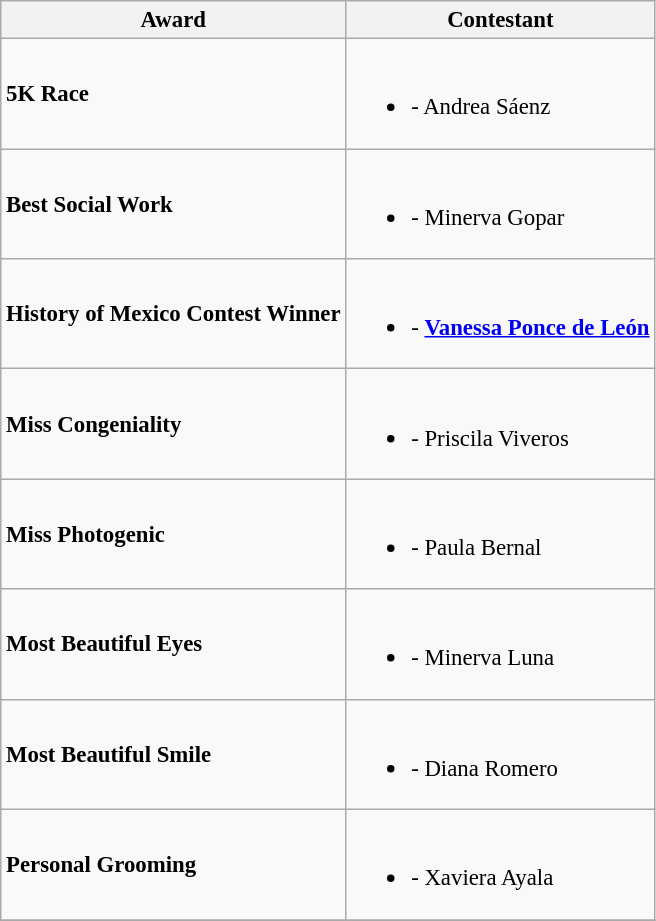<table class="wikitable unsortable" style="font-size:95%;">
<tr>
<th>Award</th>
<th>Contestant</th>
</tr>
<tr>
<td><strong>5K Race</strong></td>
<td><br><ul><li><strong></strong> - Andrea Sáenz</li></ul></td>
</tr>
<tr>
<td><strong>Best Social Work</strong></td>
<td><br><ul><li><strong></strong> - Minerva Gopar</li></ul></td>
</tr>
<tr>
<td><strong>History of Mexico Contest Winner</strong></td>
<td><br><ul><li><strong></strong> - <strong><a href='#'>Vanessa Ponce de León</a></strong></li></ul></td>
</tr>
<tr>
<td><strong>Miss Congeniality</strong></td>
<td><br><ul><li><strong></strong> - Priscila Viveros</li></ul></td>
</tr>
<tr>
<td><strong>Miss Photogenic</strong></td>
<td><br><ul><li><strong></strong> - Paula Bernal</li></ul></td>
</tr>
<tr>
<td><strong>Most Beautiful Eyes</strong></td>
<td><br><ul><li><strong></strong> - Minerva Luna</li></ul></td>
</tr>
<tr>
<td><strong>Most Beautiful Smile</strong></td>
<td><br><ul><li><strong></strong> - Diana Romero</li></ul></td>
</tr>
<tr>
<td><strong>Personal Grooming</strong></td>
<td><br><ul><li><strong></strong> - Xaviera Ayala</li></ul></td>
</tr>
<tr>
</tr>
</table>
